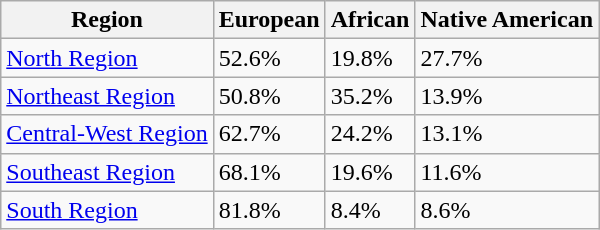<table class="wikitable">
<tr>
<th>Region</th>
<th>European</th>
<th>African</th>
<th>Native American</th>
</tr>
<tr>
<td><a href='#'>North Region</a></td>
<td>52.6%</td>
<td>19.8%</td>
<td>27.7%</td>
</tr>
<tr>
<td><a href='#'>Northeast Region</a></td>
<td>50.8%</td>
<td>35.2%</td>
<td>13.9%</td>
</tr>
<tr>
<td><a href='#'>Central-West Region</a></td>
<td>62.7%</td>
<td>24.2%</td>
<td>13.1%</td>
</tr>
<tr>
<td><a href='#'>Southeast Region</a></td>
<td>68.1%</td>
<td>19.6%</td>
<td>11.6%</td>
</tr>
<tr>
<td><a href='#'>South Region</a></td>
<td>81.8%</td>
<td>8.4%</td>
<td>8.6%</td>
</tr>
</table>
